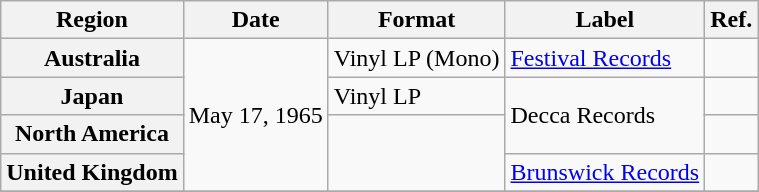<table class="wikitable plainrowheaders">
<tr>
<th scope="col">Region</th>
<th scope="col">Date</th>
<th scope="col">Format</th>
<th scope="col">Label</th>
<th scope="col">Ref.</th>
</tr>
<tr>
<th scope="row">Australia</th>
<td rowspan="4">May 17, 1965</td>
<td>Vinyl LP (Mono)</td>
<td><a href='#'>Festival Records</a></td>
<td></td>
</tr>
<tr>
<th scope="row">Japan</th>
<td>Vinyl LP</td>
<td rowspan="2">Decca Records</td>
<td></td>
</tr>
<tr>
<th scope="row">North America</th>
<td rowspan="2"></td>
<td></td>
</tr>
<tr>
<th scope="row">United Kingdom</th>
<td><a href='#'>Brunswick Records</a></td>
<td></td>
</tr>
<tr>
</tr>
</table>
